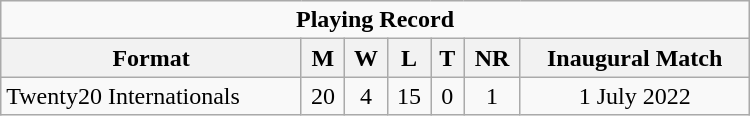<table class="wikitable" style="text-align: center; width: 500px;">
<tr>
<td colspan=7 align="center"><strong>Playing Record</strong></td>
</tr>
<tr>
<th>Format</th>
<th>M</th>
<th>W</th>
<th>L</th>
<th>T</th>
<th>NR</th>
<th>Inaugural Match</th>
</tr>
<tr>
<td align="left">Twenty20 Internationals</td>
<td>20</td>
<td>4</td>
<td>15</td>
<td>0</td>
<td>1</td>
<td>1 July 2022</td>
</tr>
</table>
